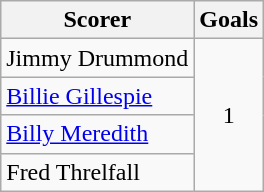<table class="wikitable">
<tr>
<th>Scorer</th>
<th>Goals</th>
</tr>
<tr>
<td>Jimmy Drummond</td>
<td rowspan="4" align=center>1</td>
</tr>
<tr>
<td> <a href='#'>Billie Gillespie</a></td>
</tr>
<tr>
<td> <a href='#'>Billy Meredith</a></td>
</tr>
<tr>
<td>Fred Threlfall</td>
</tr>
</table>
